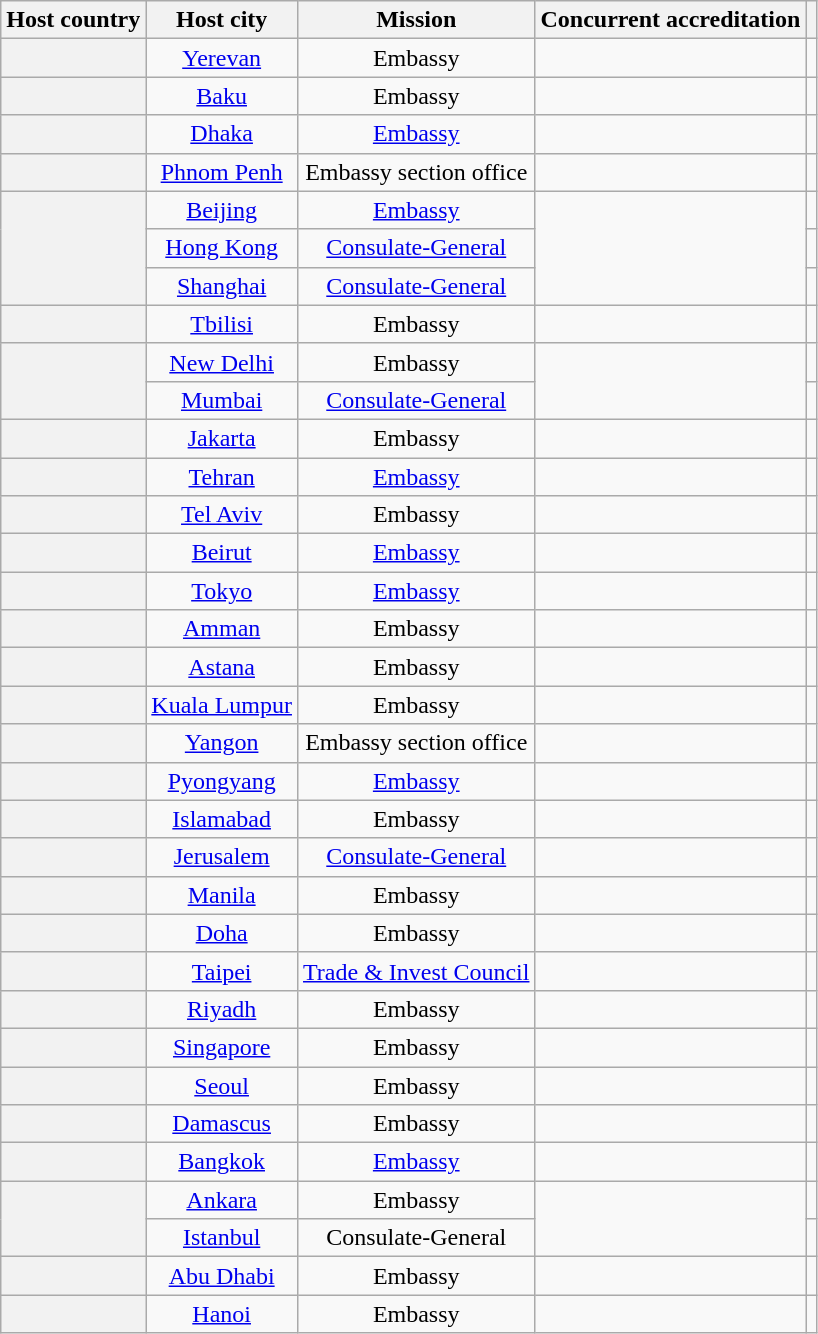<table class="wikitable plainrowheaders" style="text-align:center;">
<tr>
<th scope="col">Host country</th>
<th scope="col">Host city</th>
<th scope="col">Mission</th>
<th scope="col">Concurrent accreditation</th>
<th scope="col"></th>
</tr>
<tr>
<th scope="row"></th>
<td><a href='#'>Yerevan</a></td>
<td>Embassy</td>
<td></td>
<td></td>
</tr>
<tr>
<th scope="row"></th>
<td><a href='#'>Baku</a></td>
<td>Embassy</td>
<td></td>
<td></td>
</tr>
<tr>
<th scope="row"></th>
<td><a href='#'>Dhaka</a></td>
<td><a href='#'>Embassy</a></td>
<td></td>
<td></td>
</tr>
<tr>
<th scope="row"></th>
<td><a href='#'>Phnom Penh</a></td>
<td>Embassy section office</td>
<td></td>
<td></td>
</tr>
<tr>
<th scope="row" rowspan="3"></th>
<td><a href='#'>Beijing</a></td>
<td><a href='#'>Embassy</a></td>
<td rowspan="3"></td>
<td></td>
</tr>
<tr>
<td><a href='#'>Hong Kong</a></td>
<td><a href='#'>Consulate-General</a></td>
<td></td>
</tr>
<tr>
<td><a href='#'>Shanghai</a></td>
<td><a href='#'>Consulate-General</a></td>
<td></td>
</tr>
<tr>
<th scope="row"></th>
<td><a href='#'>Tbilisi</a></td>
<td>Embassy</td>
<td></td>
<td></td>
</tr>
<tr>
<th scope="row" rowspan="2"></th>
<td><a href='#'>New Delhi</a></td>
<td>Embassy</td>
<td rowspan="2"></td>
<td></td>
</tr>
<tr>
<td><a href='#'>Mumbai</a></td>
<td><a href='#'>Consulate-General</a></td>
<td></td>
</tr>
<tr>
<th scope="row"></th>
<td><a href='#'>Jakarta</a></td>
<td>Embassy</td>
<td></td>
<td></td>
</tr>
<tr>
<th scope="row"></th>
<td><a href='#'>Tehran</a></td>
<td><a href='#'>Embassy</a></td>
<td></td>
<td></td>
</tr>
<tr>
<th scope="row"></th>
<td><a href='#'>Tel Aviv</a></td>
<td>Embassy</td>
<td></td>
<td></td>
</tr>
<tr>
<th scope="row"></th>
<td><a href='#'>Beirut</a></td>
<td><a href='#'>Embassy</a></td>
<td></td>
<td></td>
</tr>
<tr>
<th scope="row"></th>
<td><a href='#'>Tokyo</a></td>
<td><a href='#'>Embassy</a></td>
<td></td>
<td></td>
</tr>
<tr>
<th scope="row"></th>
<td><a href='#'>Amman</a></td>
<td>Embassy</td>
<td></td>
<td></td>
</tr>
<tr>
<th scope="row"></th>
<td><a href='#'>Astana</a></td>
<td>Embassy</td>
<td></td>
<td></td>
</tr>
<tr>
<th scope="row"></th>
<td><a href='#'>Kuala Lumpur</a></td>
<td>Embassy</td>
<td></td>
<td></td>
</tr>
<tr>
<th scope="row"></th>
<td><a href='#'>Yangon</a></td>
<td>Embassy section office</td>
<td></td>
<td></td>
</tr>
<tr>
<th scope="row"></th>
<td><a href='#'>Pyongyang</a></td>
<td><a href='#'>Embassy</a></td>
<td></td>
<td></td>
</tr>
<tr>
<th scope="row"></th>
<td><a href='#'>Islamabad</a></td>
<td>Embassy</td>
<td></td>
<td></td>
</tr>
<tr>
<th scope="row"></th>
<td><a href='#'>Jerusalem</a></td>
<td><a href='#'>Consulate-General</a></td>
<td></td>
<td></td>
</tr>
<tr>
<th scope="row"></th>
<td><a href='#'>Manila</a></td>
<td>Embassy</td>
<td></td>
<td></td>
</tr>
<tr>
<th scope="row"></th>
<td><a href='#'>Doha</a></td>
<td>Embassy</td>
<td></td>
<td></td>
</tr>
<tr>
<th scope="row"></th>
<td><a href='#'>Taipei</a></td>
<td><a href='#'>Trade & Invest Council</a></td>
<td></td>
<td></td>
</tr>
<tr>
<th scope="row"></th>
<td><a href='#'>Riyadh</a></td>
<td>Embassy</td>
<td></td>
<td></td>
</tr>
<tr>
<th scope="row"></th>
<td><a href='#'>Singapore</a></td>
<td>Embassy</td>
<td></td>
<td></td>
</tr>
<tr>
<th scope="row"></th>
<td><a href='#'>Seoul</a></td>
<td>Embassy</td>
<td></td>
<td></td>
</tr>
<tr>
<th scope="row"></th>
<td><a href='#'>Damascus</a></td>
<td>Embassy</td>
<td></td>
<td></td>
</tr>
<tr>
<th scope="row"></th>
<td><a href='#'>Bangkok</a></td>
<td><a href='#'>Embassy</a></td>
<td></td>
<td></td>
</tr>
<tr>
<th scope="row" rowspan="2"></th>
<td><a href='#'>Ankara</a></td>
<td>Embassy</td>
<td rowspan="2"></td>
<td></td>
</tr>
<tr>
<td><a href='#'>Istanbul</a></td>
<td>Consulate-General</td>
<td></td>
</tr>
<tr>
<th scope="row"></th>
<td><a href='#'>Abu Dhabi</a></td>
<td>Embassy</td>
<td></td>
<td></td>
</tr>
<tr>
<th scope="row"></th>
<td><a href='#'>Hanoi</a></td>
<td>Embassy</td>
<td></td>
<td></td>
</tr>
</table>
